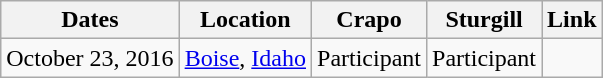<table class="wikitable" style="text-align:center">
<tr>
<th>Dates</th>
<th>Location</th>
<th>Crapo</th>
<th>Sturgill</th>
<th>Link</th>
</tr>
<tr>
<td>October 23, 2016</td>
<td><a href='#'>Boise</a>, <a href='#'>Idaho</a></td>
<td>Participant</td>
<td>Participant</td>
<td align=left></td>
</tr>
</table>
